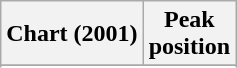<table class="wikitable sortable">
<tr>
<th>Chart (2001)</th>
<th>Peak<br>position</th>
</tr>
<tr>
</tr>
<tr>
</tr>
<tr>
</tr>
<tr>
</tr>
<tr>
</tr>
</table>
